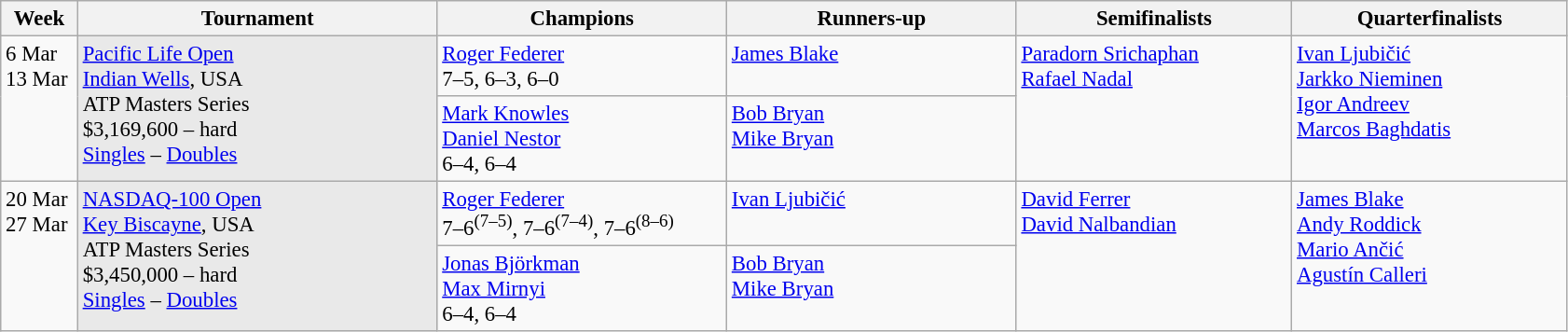<table class=wikitable style=font-size:95%>
<tr>
<th style="width:48px;">Week</th>
<th style="width:250px;">Tournament</th>
<th style="width:200px;">Champions</th>
<th style="width:200px;">Runners-up</th>
<th style="width:190px;">Semifinalists</th>
<th style="width:190px;">Quarterfinalists</th>
</tr>
<tr valign=top>
<td rowspan=2>6 Mar<br>13 Mar</td>
<td bgcolor=#E9E9E9 rowspan=2><a href='#'>Pacific Life Open</a><br> <a href='#'>Indian Wells</a>, USA<br>ATP Masters Series<br>$3,169,600 – hard <br><a href='#'>Singles</a> – <a href='#'>Doubles</a></td>
<td> <a href='#'>Roger Federer</a><br>7–5, 6–3, 6–0</td>
<td> <a href='#'>James Blake</a></td>
<td rowspan=2> <a href='#'>Paradorn Srichaphan</a><br> <a href='#'>Rafael Nadal</a></td>
<td rowspan=2> <a href='#'>Ivan Ljubičić</a><br> <a href='#'>Jarkko Nieminen</a><br> <a href='#'>Igor Andreev</a><br> <a href='#'>Marcos Baghdatis</a></td>
</tr>
<tr valign=top>
<td> <a href='#'>Mark Knowles</a><br> <a href='#'>Daniel Nestor</a> <br>6–4, 6–4</td>
<td> <a href='#'>Bob Bryan</a><br> <a href='#'>Mike Bryan</a></td>
</tr>
<tr valign=top>
<td rowspan=2>20 Mar<br>27 Mar</td>
<td bgcolor=#E9E9E9 rowspan=2><a href='#'>NASDAQ-100 Open</a><br> <a href='#'>Key Biscayne</a>, USA<br>ATP Masters Series<br>$3,450,000 – hard <br><a href='#'>Singles</a> – <a href='#'>Doubles</a></td>
<td> <a href='#'>Roger Federer</a><br>7–6<sup>(7–5)</sup>, 7–6<sup>(7–4)</sup>, 7–6<sup>(8–6)</sup></td>
<td> <a href='#'>Ivan Ljubičić</a></td>
<td rowspan=2> <a href='#'>David Ferrer</a><br> <a href='#'>David Nalbandian</a></td>
<td rowspan=2> <a href='#'>James Blake</a><br> <a href='#'>Andy Roddick</a><br> <a href='#'>Mario Ančić</a><br> <a href='#'>Agustín Calleri</a></td>
</tr>
<tr valign=top>
<td> <a href='#'>Jonas Björkman</a><br> <a href='#'>Max Mirnyi</a> <br> 6–4, 6–4</td>
<td> <a href='#'>Bob Bryan</a><br> <a href='#'>Mike Bryan</a></td>
</tr>
</table>
